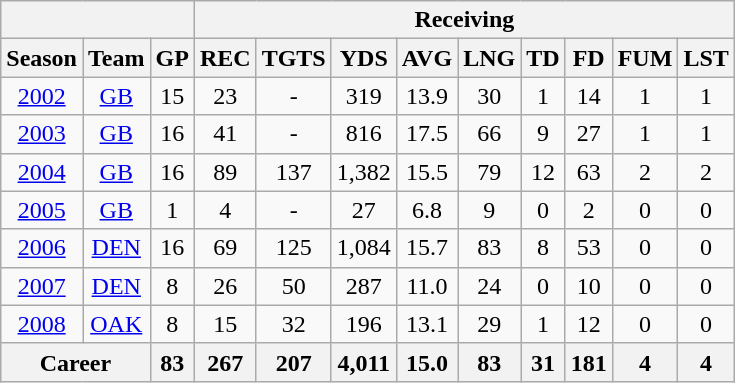<table class="wikitable" style="text-align:center;">
<tr>
<th colspan=3></th>
<th colspan=9>Receiving</th>
</tr>
<tr>
<th>Season</th>
<th>Team</th>
<th>GP</th>
<th>REC</th>
<th>TGTS</th>
<th>YDS</th>
<th>AVG</th>
<th>LNG</th>
<th>TD</th>
<th>FD</th>
<th>FUM</th>
<th>LST</th>
</tr>
<tr>
<td><a href='#'>2002</a></td>
<td><a href='#'>GB</a></td>
<td>15</td>
<td>23</td>
<td>-</td>
<td>319</td>
<td>13.9</td>
<td>30</td>
<td>1</td>
<td>14</td>
<td>1</td>
<td>1</td>
</tr>
<tr>
<td><a href='#'>2003</a></td>
<td><a href='#'>GB</a></td>
<td>16</td>
<td>41</td>
<td>-</td>
<td>816</td>
<td>17.5</td>
<td>66</td>
<td>9</td>
<td>27</td>
<td>1</td>
<td>1</td>
</tr>
<tr>
<td><a href='#'>2004</a></td>
<td><a href='#'>GB</a></td>
<td>16</td>
<td>89</td>
<td>137</td>
<td>1,382</td>
<td>15.5</td>
<td>79</td>
<td>12</td>
<td>63</td>
<td>2</td>
<td>2</td>
</tr>
<tr>
<td><a href='#'>2005</a></td>
<td><a href='#'>GB</a></td>
<td>1</td>
<td>4</td>
<td>-</td>
<td>27</td>
<td>6.8</td>
<td>9</td>
<td>0</td>
<td>2</td>
<td>0</td>
<td>0</td>
</tr>
<tr>
<td><a href='#'>2006</a></td>
<td><a href='#'>DEN</a></td>
<td>16</td>
<td>69</td>
<td>125</td>
<td>1,084</td>
<td>15.7</td>
<td>83</td>
<td>8</td>
<td>53</td>
<td>0</td>
<td>0</td>
</tr>
<tr>
<td><a href='#'>2007</a></td>
<td><a href='#'>DEN</a></td>
<td>8</td>
<td>26</td>
<td>50</td>
<td>287</td>
<td>11.0</td>
<td>24</td>
<td>0</td>
<td>10</td>
<td>0</td>
<td>0</td>
</tr>
<tr>
<td><a href='#'>2008</a></td>
<td><a href='#'>OAK</a></td>
<td>8</td>
<td>15</td>
<td>32</td>
<td>196</td>
<td>13.1</td>
<td>29</td>
<td>1</td>
<td>12</td>
<td>0</td>
<td>0</td>
</tr>
<tr>
<th colspan=2>Career</th>
<th>83</th>
<th>267</th>
<th>207</th>
<th>4,011</th>
<th>15.0</th>
<th>83</th>
<th>31</th>
<th>181</th>
<th>4</th>
<th>4</th>
</tr>
</table>
